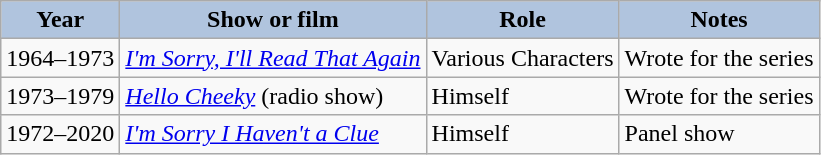<table class="wikitable" ;>
<tr style="text-align:center;">
<th style="background:#B0C4DE;">Year</th>
<th style="background:#B0C4DE;">Show or film</th>
<th style="background:#B0C4DE;">Role</th>
<th style="background:#B0C4DE;">Notes</th>
</tr>
<tr>
<td>1964–1973</td>
<td><em><a href='#'>I'm Sorry, I'll Read That Again</a></em></td>
<td>Various Characters</td>
<td>Wrote for the series</td>
</tr>
<tr>
<td>1973–1979</td>
<td><em><a href='#'>Hello Cheeky</a></em> (radio show)</td>
<td>Himself</td>
<td>Wrote for the series</td>
</tr>
<tr>
<td>1972–2020</td>
<td><em><a href='#'>I'm Sorry I Haven't a Clue</a></em></td>
<td>Himself</td>
<td>Panel show</td>
</tr>
</table>
